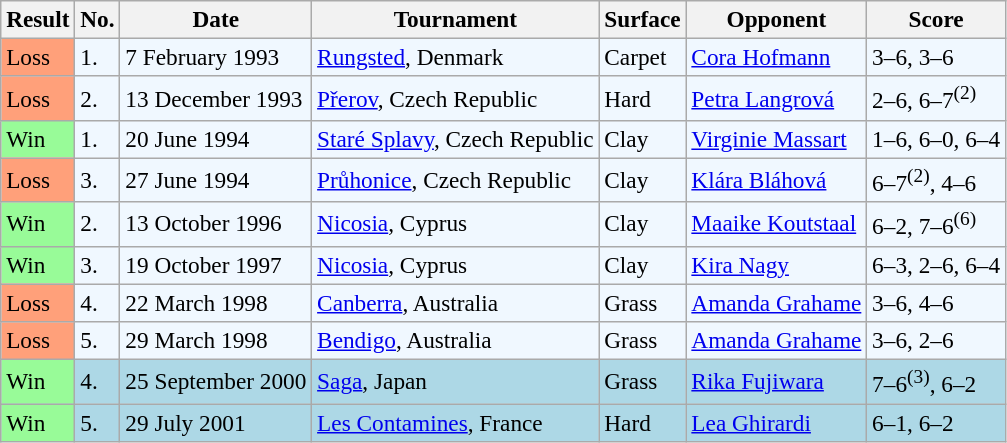<table class="sortable wikitable" style="font-size:97%;">
<tr>
<th>Result</th>
<th>No.</th>
<th>Date</th>
<th>Tournament</th>
<th>Surface</th>
<th>Opponent</th>
<th>Score</th>
</tr>
<tr style="background:#f0f8ff;">
<td style="background:#ffa07a;">Loss</td>
<td>1.</td>
<td>7 February 1993</td>
<td><a href='#'>Rungsted</a>, Denmark</td>
<td>Carpet</td>
<td> <a href='#'>Cora Hofmann</a></td>
<td>3–6, 3–6</td>
</tr>
<tr style="background:#f0f8ff;">
<td style="background:#ffa07a;">Loss</td>
<td>2.</td>
<td>13 December 1993</td>
<td><a href='#'>Přerov</a>, Czech Republic</td>
<td>Hard</td>
<td> <a href='#'>Petra Langrová</a></td>
<td>2–6, 6–7<sup>(2)</sup></td>
</tr>
<tr style="background:#f0f8ff;">
<td style="background:#98fb98;">Win</td>
<td>1.</td>
<td>20 June 1994</td>
<td><a href='#'>Staré Splavy</a>, Czech Republic</td>
<td>Clay</td>
<td> <a href='#'>Virginie Massart</a></td>
<td>1–6, 6–0, 6–4</td>
</tr>
<tr style="background:#f0f8ff;">
<td style="background:#ffa07a;">Loss</td>
<td>3.</td>
<td>27 June 1994</td>
<td><a href='#'>Průhonice</a>, Czech Republic</td>
<td>Clay</td>
<td> <a href='#'>Klára Bláhová</a></td>
<td>6–7<sup>(2)</sup>, 4–6</td>
</tr>
<tr style="background:#f0f8ff;">
<td style="background:#98fb98;">Win</td>
<td>2.</td>
<td>13 October 1996</td>
<td><a href='#'>Nicosia</a>, Cyprus</td>
<td>Clay</td>
<td> <a href='#'>Maaike Koutstaal</a></td>
<td>6–2, 7–6<sup>(6)</sup></td>
</tr>
<tr style="background:#f0f8ff;">
<td style="background:#98fb98;">Win</td>
<td>3.</td>
<td>19 October 1997</td>
<td><a href='#'>Nicosia</a>, Cyprus</td>
<td>Clay</td>
<td> <a href='#'>Kira Nagy</a></td>
<td>6–3, 2–6, 6–4</td>
</tr>
<tr style="background:#f0f8ff;">
<td style="background:#ffa07a;">Loss</td>
<td>4.</td>
<td>22 March 1998</td>
<td><a href='#'>Canberra</a>, Australia</td>
<td>Grass</td>
<td> <a href='#'>Amanda Grahame</a></td>
<td>3–6, 4–6</td>
</tr>
<tr style="background:#f0f8ff;">
<td style="background:#ffa07a;">Loss</td>
<td>5.</td>
<td>29 March 1998</td>
<td><a href='#'>Bendigo</a>, Australia</td>
<td>Grass</td>
<td> <a href='#'>Amanda Grahame</a></td>
<td>3–6, 2–6</td>
</tr>
<tr style="background:lightblue;">
<td style="background:#98fb98;">Win</td>
<td>4.</td>
<td>25 September 2000</td>
<td><a href='#'>Saga</a>, Japan</td>
<td>Grass</td>
<td> <a href='#'>Rika Fujiwara</a></td>
<td>7–6<sup>(3)</sup>, 6–2</td>
</tr>
<tr style="background:lightblue;">
<td style="background:#98fb98;">Win</td>
<td>5.</td>
<td>29 July 2001</td>
<td><a href='#'>Les Contamines</a>, France</td>
<td>Hard</td>
<td> <a href='#'>Lea Ghirardi</a></td>
<td>6–1, 6–2</td>
</tr>
</table>
